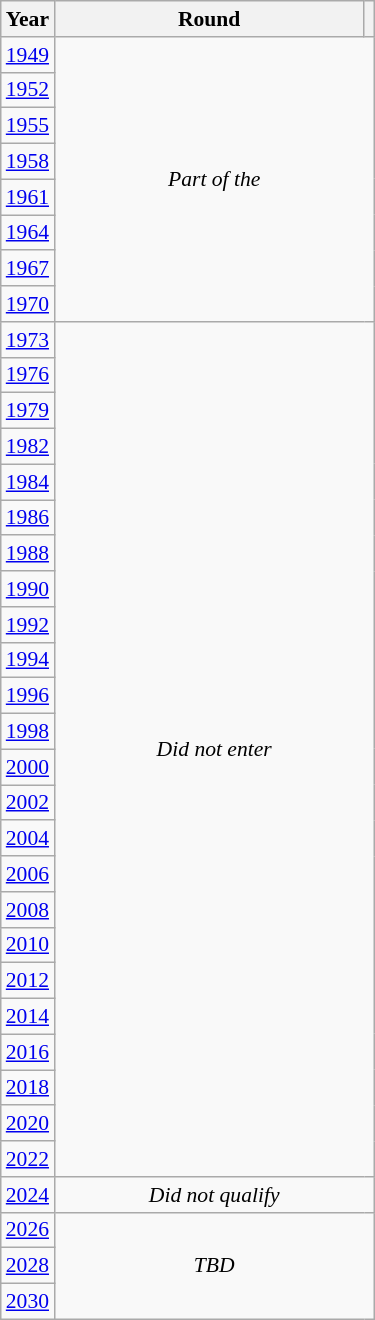<table class="wikitable" style="text-align: center; font-size:90%">
<tr>
<th>Year</th>
<th style="width:200px">Round</th>
<th></th>
</tr>
<tr>
<td><a href='#'>1949</a></td>
<td colspan="2" rowspan="8"><em>Part of the </em></td>
</tr>
<tr>
<td><a href='#'>1952</a></td>
</tr>
<tr>
<td><a href='#'>1955</a></td>
</tr>
<tr>
<td><a href='#'>1958</a></td>
</tr>
<tr>
<td><a href='#'>1961</a></td>
</tr>
<tr>
<td><a href='#'>1964</a></td>
</tr>
<tr>
<td><a href='#'>1967</a></td>
</tr>
<tr>
<td><a href='#'>1970</a></td>
</tr>
<tr>
<td><a href='#'>1973</a></td>
<td colspan="2" rowspan="24"><em>Did not enter</em></td>
</tr>
<tr>
<td><a href='#'>1976</a></td>
</tr>
<tr>
<td><a href='#'>1979</a></td>
</tr>
<tr>
<td><a href='#'>1982</a></td>
</tr>
<tr>
<td><a href='#'>1984</a></td>
</tr>
<tr>
<td><a href='#'>1986</a></td>
</tr>
<tr>
<td><a href='#'>1988</a></td>
</tr>
<tr>
<td><a href='#'>1990</a></td>
</tr>
<tr>
<td><a href='#'>1992</a></td>
</tr>
<tr>
<td><a href='#'>1994</a></td>
</tr>
<tr>
<td><a href='#'>1996</a></td>
</tr>
<tr>
<td><a href='#'>1998</a></td>
</tr>
<tr>
<td><a href='#'>2000</a></td>
</tr>
<tr>
<td><a href='#'>2002</a></td>
</tr>
<tr>
<td><a href='#'>2004</a></td>
</tr>
<tr>
<td><a href='#'>2006</a></td>
</tr>
<tr>
<td><a href='#'>2008</a></td>
</tr>
<tr>
<td><a href='#'>2010</a></td>
</tr>
<tr>
<td><a href='#'>2012</a></td>
</tr>
<tr>
<td><a href='#'>2014</a></td>
</tr>
<tr>
<td><a href='#'>2016</a></td>
</tr>
<tr>
<td><a href='#'>2018</a></td>
</tr>
<tr>
<td><a href='#'>2020</a></td>
</tr>
<tr>
<td><a href='#'>2022</a></td>
</tr>
<tr>
<td><a href='#'>2024</a></td>
<td colspan="2" rowspan="1"><em>Did not qualify</em></td>
</tr>
<tr>
<td><a href='#'>2026</a></td>
<td colspan="2" rowspan="3"><em>TBD</em></td>
</tr>
<tr>
<td><a href='#'>2028</a></td>
</tr>
<tr>
<td><a href='#'>2030</a></td>
</tr>
</table>
